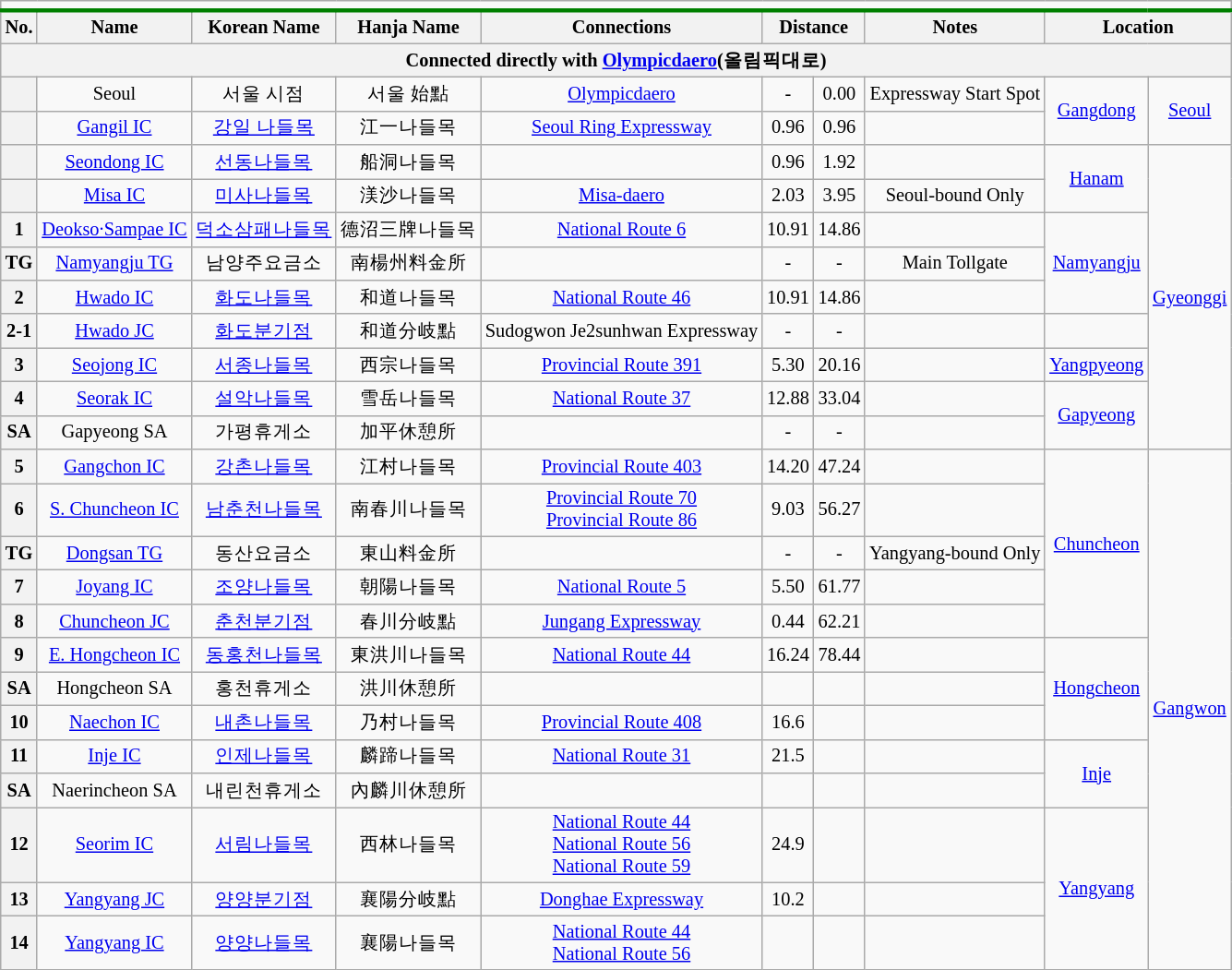<table class="wikitable" style="font-size: 85%; text-align: center;">
<tr style="border-bottom:solid 0.25em green;">
<td colspan="10"></td>
</tr>
<tr>
<th>No.</th>
<th>Name</th>
<th>Korean Name</th>
<th>Hanja Name</th>
<th>Connections</th>
<th colspan="2">Distance</th>
<th>Notes</th>
<th colspan="2">Location</th>
</tr>
<tr>
<th colspan="10">Connected directly with  <a href='#'>Olympicdaero</a>(올림픽대로)</th>
</tr>
<tr>
<th></th>
<td>Seoul</td>
<td>서울 시점</td>
<td>서울 始點</td>
<td> <a href='#'>Olympicdaero</a></td>
<td>-</td>
<td>0.00</td>
<td>Expressway Start Spot</td>
<td rowspan="2"><a href='#'>Gangdong</a></td>
<td rowspan="2"><a href='#'>Seoul</a></td>
</tr>
<tr>
<th></th>
<td><a href='#'>Gangil IC</a></td>
<td><a href='#'>강일 나들목</a></td>
<td>江一나들목</td>
<td> <a href='#'>Seoul Ring Expressway</a></td>
<td>0.96</td>
<td>0.96</td>
<td></td>
</tr>
<tr>
<th></th>
<td><a href='#'>Seondong IC</a></td>
<td><a href='#'>선동나들목</a></td>
<td>船洞나들목</td>
<td></td>
<td>0.96</td>
<td>1.92</td>
<td></td>
<td rowspan="2"><a href='#'>Hanam</a></td>
<td rowspan="9"><a href='#'>Gyeonggi</a></td>
</tr>
<tr>
<th></th>
<td><a href='#'>Misa IC</a></td>
<td><a href='#'>미사나들목</a></td>
<td>渼沙나들목</td>
<td> <a href='#'>Misa-daero</a></td>
<td>2.03</td>
<td>3.95</td>
<td>Seoul-bound Only</td>
</tr>
<tr>
<th>1</th>
<td><a href='#'>Deokso·Sampae IC</a></td>
<td><a href='#'>덕소삼패나들목</a></td>
<td>德沼三牌나들목</td>
<td> <a href='#'>National Route 6</a></td>
<td>10.91</td>
<td>14.86</td>
<td></td>
<td rowspan="3"><a href='#'>Namyangju</a></td>
</tr>
<tr>
<th>TG</th>
<td><a href='#'>Namyangju TG</a></td>
<td>남양주요금소</td>
<td>南楊州料金所</td>
<td></td>
<td>-</td>
<td>-</td>
<td>Main Tollgate</td>
</tr>
<tr>
<th>2</th>
<td><a href='#'>Hwado IC</a></td>
<td><a href='#'>화도나들목</a></td>
<td>和道나들목</td>
<td> <a href='#'>National Route 46</a></td>
<td>10.91</td>
<td>14.86</td>
<td></td>
</tr>
<tr>
<th>2-1</th>
<td><a href='#'>Hwado JC</a></td>
<td><a href='#'>화도분기점</a></td>
<td>和道分岐點</td>
<td>Sudogwon Je2sunhwan Expressway</td>
<td>-</td>
<td>-</td>
<td></td>
<td></td>
</tr>
<tr>
<th>3</th>
<td><a href='#'>Seojong IC</a></td>
<td><a href='#'>서종나들목</a></td>
<td>西宗나들목</td>
<td><a href='#'>Provincial Route 391</a></td>
<td>5.30</td>
<td>20.16</td>
<td></td>
<td><a href='#'>Yangpyeong</a></td>
</tr>
<tr>
<th>4</th>
<td><a href='#'>Seorak IC</a></td>
<td><a href='#'>설악나들목</a></td>
<td>雪岳나들목</td>
<td> <a href='#'>National Route 37</a></td>
<td>12.88</td>
<td>33.04</td>
<td></td>
<td rowspan="2"><a href='#'>Gapyeong</a></td>
</tr>
<tr>
<th>SA</th>
<td>Gapyeong SA</td>
<td>가평휴게소</td>
<td>加平休憩所</td>
<td></td>
<td>-</td>
<td>-</td>
<td></td>
</tr>
<tr>
<th>5</th>
<td><a href='#'>Gangchon IC</a></td>
<td><a href='#'>강촌나들목</a></td>
<td>江村나들목</td>
<td><a href='#'>Provincial Route 403</a></td>
<td>14.20</td>
<td>47.24</td>
<td></td>
<td rowspan="5"><a href='#'>Chuncheon</a></td>
<td rowspan="13"><a href='#'>Gangwon</a></td>
</tr>
<tr>
<th>6</th>
<td><a href='#'>S. Chuncheon IC</a></td>
<td><a href='#'>남춘천나들목</a></td>
<td>南春川나들목</td>
<td><a href='#'>Provincial Route 70</a><br><a href='#'>Provincial Route 86</a></td>
<td>9.03</td>
<td>56.27</td>
<td></td>
</tr>
<tr>
<th>TG</th>
<td><a href='#'>Dongsan TG</a></td>
<td>동산요금소</td>
<td>東山料金所</td>
<td></td>
<td>-</td>
<td>-</td>
<td>Yangyang-bound Only</td>
</tr>
<tr>
<th>7</th>
<td><a href='#'>Joyang IC</a></td>
<td><a href='#'>조양나들목</a></td>
<td>朝陽나들목</td>
<td> <a href='#'>National Route 5</a></td>
<td>5.50</td>
<td>61.77</td>
<td></td>
</tr>
<tr>
<th>8</th>
<td><a href='#'>Chuncheon JC</a></td>
<td><a href='#'>춘천분기점</a></td>
<td>春川分岐點</td>
<td> <a href='#'>Jungang Expressway</a></td>
<td>0.44</td>
<td>62.21</td>
<td></td>
</tr>
<tr>
<th>9</th>
<td><a href='#'>E. Hongcheon IC</a></td>
<td><a href='#'>동홍천나들목</a></td>
<td>東洪川나들목</td>
<td> <a href='#'>National Route 44</a></td>
<td>16.24</td>
<td>78.44</td>
<td></td>
<td rowspan="3"><a href='#'>Hongcheon</a></td>
</tr>
<tr>
<th>SA</th>
<td>Hongcheon SA</td>
<td>홍천휴게소</td>
<td>洪川休憩所</td>
<td></td>
<td></td>
<td></td>
<td></td>
</tr>
<tr>
<th>10</th>
<td><a href='#'>Naechon IC</a></td>
<td><a href='#'>내촌나들목</a></td>
<td>乃村나들목</td>
<td><a href='#'>Provincial Route 408</a></td>
<td>16.6</td>
<td></td>
<td></td>
</tr>
<tr>
<th>11</th>
<td><a href='#'>Inje IC</a></td>
<td><a href='#'>인제나들목</a></td>
<td>麟蹄나들목</td>
<td> <a href='#'>National Route 31</a></td>
<td>21.5</td>
<td></td>
<td></td>
<td rowspan="2"><a href='#'>Inje</a></td>
</tr>
<tr>
<th>SA</th>
<td>Naerincheon SA</td>
<td>내린천휴게소</td>
<td>內麟川休憩所</td>
<td></td>
<td></td>
<td></td>
<td></td>
</tr>
<tr>
<th>12</th>
<td><a href='#'>Seorim IC</a></td>
<td><a href='#'>서림나들목</a></td>
<td>西林나들목</td>
<td> <a href='#'>National Route 44</a><br> <a href='#'>National Route 56</a><br> <a href='#'>National Route 59</a></td>
<td>24.9</td>
<td></td>
<td></td>
<td rowspan="3"><a href='#'>Yangyang</a></td>
</tr>
<tr>
<th>13</th>
<td><a href='#'>Yangyang JC</a></td>
<td><a href='#'>양양분기점</a></td>
<td>襄陽分岐點</td>
<td> <a href='#'>Donghae Expressway</a></td>
<td>10.2</td>
<td></td>
<td></td>
</tr>
<tr>
<th>14</th>
<td><a href='#'>Yangyang IC</a></td>
<td><a href='#'>양양나들목</a></td>
<td>襄陽나들목</td>
<td><a href='#'>National Route 44</a><br> <a href='#'>National Route 56</a></td>
<td></td>
<td></td>
<td></td>
</tr>
</table>
